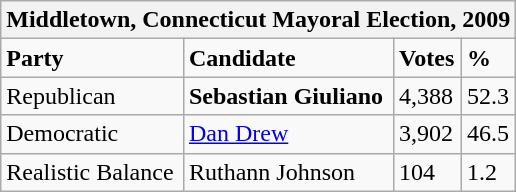<table class="wikitable">
<tr>
<th colspan="4">Middletown, Connecticut Mayoral Election, 2009</th>
</tr>
<tr>
<td><strong>Party</strong></td>
<td><strong>Candidate</strong></td>
<td><strong>Votes</strong></td>
<td><strong>%</strong></td>
</tr>
<tr>
<td>Republican</td>
<td><strong>Sebastian Giuliano</strong></td>
<td>4,388</td>
<td>52.3</td>
</tr>
<tr>
<td>Democratic</td>
<td><a href='#'>Dan Drew</a></td>
<td>3,902</td>
<td>46.5</td>
</tr>
<tr>
<td>Realistic Balance</td>
<td>Ruthann Johnson</td>
<td>104</td>
<td>1.2</td>
</tr>
</table>
